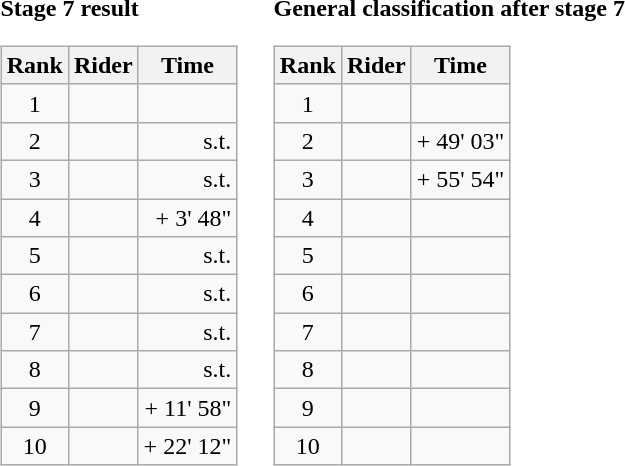<table>
<tr>
<td><strong>Stage 7 result</strong><br><table class="wikitable">
<tr>
<th scope="col">Rank</th>
<th scope="col">Rider</th>
<th scope="col">Time</th>
</tr>
<tr>
<td style="text-align:center;">1</td>
<td></td>
<td style="text-align:right;"></td>
</tr>
<tr>
<td style="text-align:center;">2</td>
<td></td>
<td style="text-align:right;">s.t.</td>
</tr>
<tr>
<td style="text-align:center;">3</td>
<td></td>
<td style="text-align:right;">s.t.</td>
</tr>
<tr>
<td style="text-align:center;">4</td>
<td></td>
<td style="text-align:right;">+ 3' 48"</td>
</tr>
<tr>
<td style="text-align:center;">5</td>
<td></td>
<td style="text-align:right;">s.t.</td>
</tr>
<tr>
<td style="text-align:center;">6</td>
<td></td>
<td style="text-align:right;">s.t.</td>
</tr>
<tr>
<td style="text-align:center;">7</td>
<td></td>
<td style="text-align:right;">s.t.</td>
</tr>
<tr>
<td style="text-align:center;">8</td>
<td></td>
<td style="text-align:right;">s.t.</td>
</tr>
<tr>
<td style="text-align:center;">9</td>
<td></td>
<td style="text-align:right;">+ 11' 58"</td>
</tr>
<tr>
<td style="text-align:center;">10</td>
<td></td>
<td style="text-align:right;">+ 22' 12"</td>
</tr>
</table>
</td>
<td></td>
<td><strong>General classification after stage 7</strong><br><table class="wikitable">
<tr>
<th scope="col">Rank</th>
<th scope="col">Rider</th>
<th scope="col">Time</th>
</tr>
<tr>
<td style="text-align:center;">1</td>
<td></td>
<td style="text-align:right;"></td>
</tr>
<tr>
<td style="text-align:center;">2</td>
<td></td>
<td style="text-align:right;">+ 49' 03"</td>
</tr>
<tr>
<td style="text-align:center;">3</td>
<td></td>
<td style="text-align:right;">+ 55' 54"</td>
</tr>
<tr>
<td style="text-align:center;">4</td>
<td></td>
<td></td>
</tr>
<tr>
<td style="text-align:center;">5</td>
<td></td>
<td></td>
</tr>
<tr>
<td style="text-align:center;">6</td>
<td></td>
<td></td>
</tr>
<tr>
<td style="text-align:center;">7</td>
<td></td>
<td></td>
</tr>
<tr>
<td style="text-align:center;">8</td>
<td></td>
<td></td>
</tr>
<tr>
<td style="text-align:center;">9</td>
<td></td>
<td></td>
</tr>
<tr>
<td style="text-align:center;">10</td>
<td></td>
<td></td>
</tr>
</table>
</td>
</tr>
</table>
